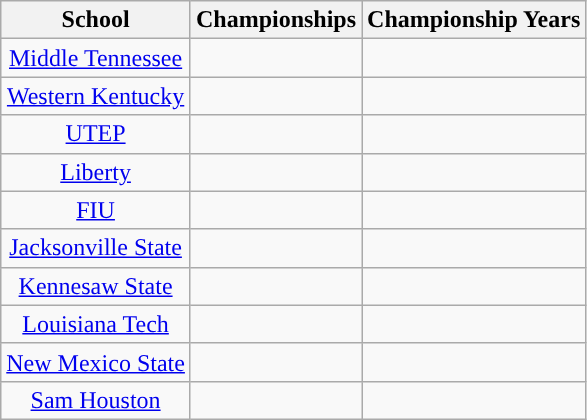<table class="wikitable sortable" style="text-align:center">
<tr>
<th width=px>School</th>
<th width=px>Championships</th>
<th width=px>Championship Years</th>
</tr>
<tr>
<td><a href='#'>Middle Tennessee</a></td>
<td></td>
<td></td>
</tr>
<tr>
<td><a href='#'>Western Kentucky</a></td>
<td></td>
<td></td>
</tr>
<tr>
<td><a href='#'>UTEP</a></td>
<td></td>
<td></td>
</tr>
<tr>
<td><a href='#'>Liberty</a></td>
<td></td>
<td></td>
</tr>
<tr>
<td><a href='#'>FIU</a></td>
<td></td>
<td></td>
</tr>
<tr>
<td><a href='#'>Jacksonville State</a></td>
<td></td>
<td></td>
</tr>
<tr>
<td><a href='#'>Kennesaw State</a></td>
<td></td>
<td></td>
</tr>
<tr>
<td><a href='#'>Louisiana Tech</a></td>
<td></td>
<td></td>
</tr>
<tr>
<td><a href='#'>New Mexico State</a></td>
<td></td>
<td></td>
</tr>
<tr>
<td><a href='#'>Sam Houston</a></td>
<td></td>
<td></td>
</tr>
</table>
